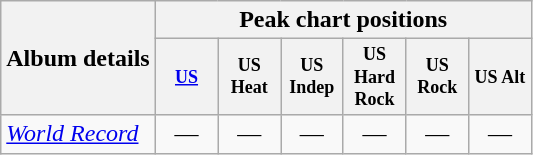<table class="wikitable" style="text-align:center;">
<tr>
<th rowspan="2">Album details</th>
<th colspan="19">Peak chart positions</th>
</tr>
<tr>
<th style="width:3em;font-size:75%"><a href='#'>US</a></th>
<th style="width:3em;font-size:75%">US Heat</th>
<th style="width:3em;font-size:75%">US Indep</th>
<th style="width:3em;font-size:75%">US Hard Rock</th>
<th style="width:3em;font-size:75%">US Rock</th>
<th style="width:3em;font-size:75%">US Alt</th>
</tr>
<tr>
<td align=left><em><a href='#'>World Record</a></em><br></td>
<td>—</td>
<td>—</td>
<td>—</td>
<td>—</td>
<td>—</td>
<td>—</td>
</tr>
</table>
